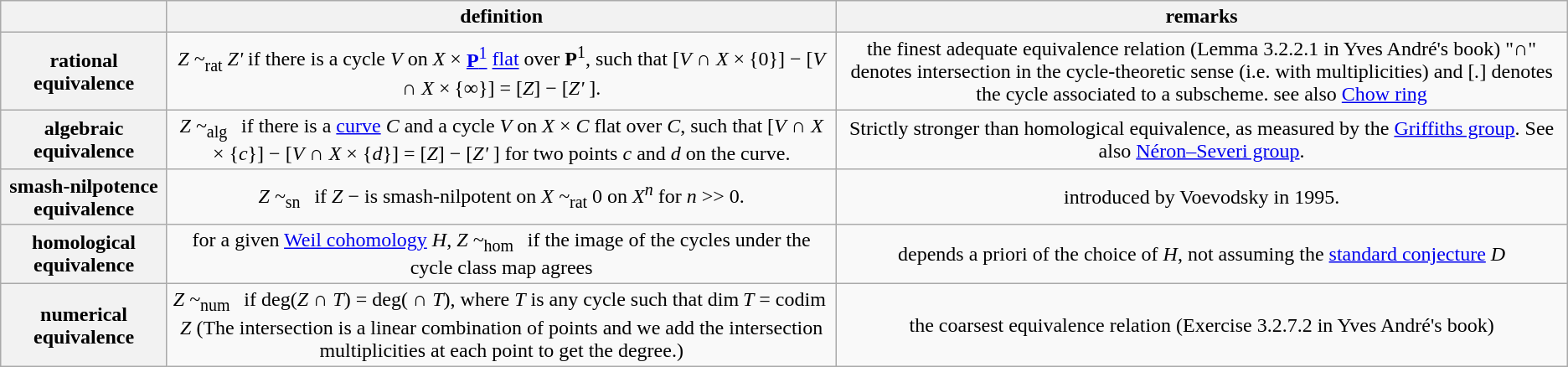<table class="wikitable" style="text-align:center">
<tr>
<th></th>
<th>definition</th>
<th>remarks</th>
</tr>
<tr>
<th>rational equivalence</th>
<td><em>Z ~</em><sub>rat</sub><em> Z' </em> if there is a cycle <em>V</em> on <em>X</em> × <a href='#'><strong>P</strong><sup>1</sup></a> <a href='#'>flat</a> over <strong>P</strong><sup>1</sup>, such that [<em>V</em> ∩ <em>X</em> × {0}] − [<em>V</em> ∩ <em>X</em> × {∞}] = [<em>Z</em>] − [<em>Z' </em>].</td>
<td>the finest adequate equivalence relation (Lemma 3.2.2.1 in Yves André's book) "∩" denotes intersection in the cycle-theoretic sense (i.e. with multiplicities) and [<em>.</em>] denotes the cycle associated to a subscheme. see also <a href='#'>Chow ring</a></td>
</tr>
<tr>
<th>algebraic equivalence</th>
<td><em>Z ~</em><sub>alg</sub> <em></em>  if there is a <a href='#'>curve</a> <em>C</em> and a cycle <em>V</em> on <em>X</em> × <em>C</em> flat over <em>C</em>, such that [<em>V</em> ∩ <em>X</em> × {<em>c</em>}] − [<em>V</em> ∩ <em>X</em> × {<em>d</em>}] = [<em>Z</em>] − [<em>Z' </em>] for two points <em>c</em> and <em>d</em> on the curve.</td>
<td>Strictly stronger than homological equivalence, as measured by the <a href='#'>Griffiths group</a>. See also <a href='#'>Néron–Severi group</a>.</td>
</tr>
<tr>
<th>smash-nilpotence equivalence</th>
<td><em>Z ~</em><sub>sn</sub> <em></em>  if <em>Z</em> − <em></em> is smash-nilpotent on <em>X</em> <em>~</em><sub>rat</sub> 0 on <em>X</em><sup><em>n</em></sup> for <em>n</em> >> 0.</td>
<td>introduced by Voevodsky in 1995.</td>
</tr>
<tr>
<th>homological equivalence</th>
<td>for a given <a href='#'>Weil cohomology</a> <em>H</em>, <em>Z ~</em><sub>hom</sub> <em></em>  if the image of the cycles under the cycle class map agrees</td>
<td>depends a priori of the choice of <em>H</em>, not assuming the <a href='#'>standard conjecture</a> <em>D</em></td>
</tr>
<tr>
<th>numerical equivalence</th>
<td><em>Z ~</em><sub>num</sub> <em></em>  if deg(<em>Z</em> ∩ <em>T</em>) = deg(<em></em> ∩ <em>T</em>), where <em>T</em> is any cycle such that dim <em>T</em> = codim <em>Z</em> (The intersection is a linear combination of points and we add the intersection multiplicities at each point to get the degree.)</td>
<td>the coarsest equivalence relation (Exercise 3.2.7.2 in Yves André's book)</td>
</tr>
</table>
